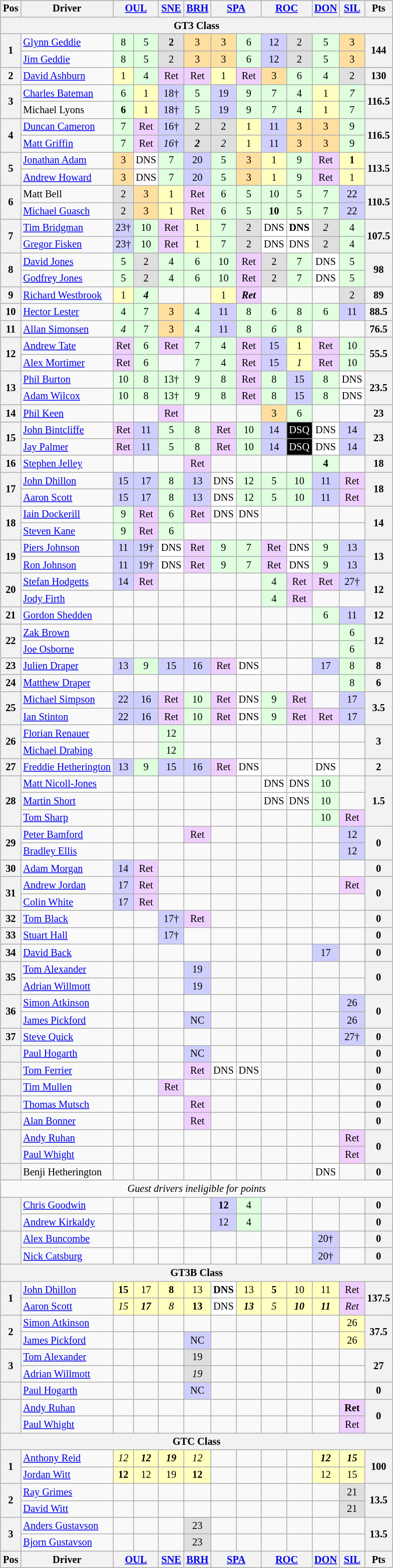<table>
<tr>
<td><br><table class="wikitable" style="font-size: 85%; text-align: center;">
<tr valign="top">
<th valign="middle">Pos</th>
<th valign="middle">Driver</th>
<th colspan=2><a href='#'>OUL</a></th>
<th><a href='#'>SNE</a></th>
<th><a href='#'>BRH</a></th>
<th colspan=2><a href='#'>SPA</a></th>
<th colspan=2><a href='#'>ROC</a></th>
<th><a href='#'>DON</a></th>
<th><a href='#'>SIL</a></th>
<th valign="middle">Pts</th>
</tr>
<tr>
<th colspan=13>GT3 Class</th>
</tr>
<tr>
<th rowspan=2>1</th>
<td align=left> <a href='#'>Glynn Geddie</a></td>
<td style="background:#DFFFDF;">8</td>
<td style="background:#DFFFDF;">5</td>
<td style="background:#DFDFDF;"><strong>2</strong></td>
<td style="background:#FFDF9F;">3</td>
<td style="background:#FFDF9F;">3</td>
<td style="background:#DFFFDF;">6</td>
<td style="background:#CFCFFF;">12</td>
<td style="background:#DFDFDF;">2</td>
<td style="background:#DFFFDF;">5</td>
<td style="background:#FFDF9F;">3</td>
<th rowspan=2>144</th>
</tr>
<tr>
<td align=left> <a href='#'>Jim Geddie</a></td>
<td style="background:#DFFFDF;">8</td>
<td style="background:#DFFFDF;">5</td>
<td style="background:#DFDFDF;">2</td>
<td style="background:#FFDF9F;">3</td>
<td style="background:#FFDF9F;">3</td>
<td style="background:#DFFFDF;">6</td>
<td style="background:#CFCFFF;">12</td>
<td style="background:#DFDFDF;">2</td>
<td style="background:#DFFFDF;">5</td>
<td style="background:#FFDF9F;">3</td>
</tr>
<tr>
<th>2</th>
<td align=left> <a href='#'>David Ashburn</a></td>
<td style="background:#FFFFBF;">1</td>
<td style="background:#DFFFDF;">4</td>
<td style="background:#EFCFFF;">Ret</td>
<td style="background:#EFCFFF;">Ret</td>
<td style="background:#FFFFBF;">1</td>
<td style="background:#EFCFFF;">Ret</td>
<td style="background:#FFDF9F;">3</td>
<td style="background:#DFFFDF;">6</td>
<td style="background:#DFFFDF;">4</td>
<td style="background:#DFDFDF;">2</td>
<th>130</th>
</tr>
<tr>
<th rowspan=2>3</th>
<td align=left> <a href='#'>Charles Bateman</a></td>
<td style="background:#DFFFDF;">6</td>
<td style="background:#FFFFBF;">1</td>
<td style="background:#CFCFFF;">18†</td>
<td style="background:#DFFFDF;">5</td>
<td style="background:#CFCFFF;">19</td>
<td style="background:#DFFFDF;">9</td>
<td style="background:#DFFFDF;">7</td>
<td style="background:#DFFFDF;">4</td>
<td style="background:#FFFFBF;">1</td>
<td style="background:#DFFFDF;"><em>7</em></td>
<th rowspan=2>116.5</th>
</tr>
<tr>
<td align=left> Michael Lyons</td>
<td style="background:#DFFFDF;"><strong>6</strong></td>
<td style="background:#FFFFBF;">1</td>
<td style="background:#CFCFFF;">18†</td>
<td style="background:#DFFFDF;">5</td>
<td style="background:#CFCFFF;">19</td>
<td style="background:#DFFFDF;">9</td>
<td style="background:#DFFFDF;">7</td>
<td style="background:#DFFFDF;">4</td>
<td style="background:#FFFFBF;">1</td>
<td style="background:#DFFFDF;">7</td>
</tr>
<tr>
<th rowspan=2>4</th>
<td align=left> <a href='#'>Duncan Cameron</a></td>
<td style="background:#DFFFDF;">7</td>
<td style="background:#EFCFFF;">Ret</td>
<td style="background:#CFCFFF;">16†</td>
<td style="background:#DFDFDF;">2</td>
<td style="background:#DFDFDF;">2</td>
<td style="background:#FFFFBF;">1</td>
<td style="background:#CFCFFF;">11</td>
<td style="background:#FFDF9F;">3</td>
<td style="background:#FFDF9F;">3</td>
<td style="background:#DFFFDF;">9</td>
<th rowspan=2>116.5</th>
</tr>
<tr>
<td align=left> <a href='#'>Matt Griffin</a></td>
<td style="background:#DFFFDF;">7</td>
<td style="background:#EFCFFF;">Ret</td>
<td style="background:#CFCFFF;"><em>16</em>†</td>
<td style="background:#DFDFDF;"><strong><em>2</em></strong></td>
<td style="background:#DFDFDF;"><em>2</em></td>
<td style="background:#FFFFBF;">1</td>
<td style="background:#CFCFFF;">11</td>
<td style="background:#FFDF9F;">3</td>
<td style="background:#FFDF9F;">3</td>
<td style="background:#DFFFDF;">9</td>
</tr>
<tr>
<th rowspan=2>5</th>
<td align=left> <a href='#'>Jonathan Adam</a></td>
<td style="background:#FFDF9F;">3</td>
<td style="background:#FFFFFF;">DNS</td>
<td style="background:#DFFFDF;">7</td>
<td style="background:#CFCFFF;">20</td>
<td style="background:#DFFFDF;">5</td>
<td style="background:#FFDF9F;">3</td>
<td style="background:#FFFFBF;">1</td>
<td style="background:#DFFFDF;">9</td>
<td style="background:#EFCFFF;">Ret</td>
<td style="background:#FFFFBF;"><strong>1</strong></td>
<th rowspan=2>113.5</th>
</tr>
<tr>
<td align=left> <a href='#'>Andrew Howard</a></td>
<td style="background:#FFDF9F;">3</td>
<td style="background:#FFFFFF;">DNS</td>
<td style="background:#DFFFDF;">7</td>
<td style="background:#CFCFFF;">20</td>
<td style="background:#DFFFDF;">5</td>
<td style="background:#FFDF9F;">3</td>
<td style="background:#FFFFBF;">1</td>
<td style="background:#DFFFDF;">9</td>
<td style="background:#EFCFFF;">Ret</td>
<td style="background:#FFFFBF;">1</td>
</tr>
<tr>
<th rowspan=2>6</th>
<td align=left> Matt Bell</td>
<td style="background:#DFDFDF;">2</td>
<td style="background:#FFDF9F;">3</td>
<td style="background:#FFFFBF;">1</td>
<td style="background:#EFCFFF;">Ret</td>
<td style="background:#DFFFDF;">6</td>
<td style="background:#DFFFDF;">5</td>
<td style="background:#DFFFDF;">10</td>
<td style="background:#DFFFDF;">5</td>
<td style="background:#DFFFDF;">7</td>
<td style="background:#CFCFFF;">22</td>
<th rowspan=2>110.5</th>
</tr>
<tr>
<td align=left> <a href='#'>Michael Guasch</a></td>
<td style="background:#DFDFDF;">2</td>
<td style="background:#FFDF9F;">3</td>
<td style="background:#FFFFBF;">1</td>
<td style="background:#EFCFFF;">Ret</td>
<td style="background:#DFFFDF;">6</td>
<td style="background:#DFFFDF;">5</td>
<td style="background:#DFFFDF;"><strong>10</strong></td>
<td style="background:#DFFFDF;">5</td>
<td style="background:#DFFFDF;">7</td>
<td style="background:#CFCFFF;">22</td>
</tr>
<tr>
<th rowspan=2>7</th>
<td align=left> <a href='#'>Tim Bridgman</a></td>
<td style="background:#CFCFFF;">23†</td>
<td style="background:#DFFFDF;">10</td>
<td style="background:#EFCFFF;">Ret</td>
<td style="background:#FFFFBF;">1</td>
<td style="background:#DFFFDF;">7</td>
<td style="background:#DFDFDF;">2</td>
<td style="background:#FFFFFF;">DNS</td>
<td style="background:#FFFFFF;"><strong>DNS</strong></td>
<td style="background:#DFDFDF;"><em>2</em></td>
<td style="background:#DFFFDF;">4</td>
<th rowspan=2>107.5</th>
</tr>
<tr>
<td align=left> <a href='#'>Gregor Fisken</a></td>
<td style="background:#CFCFFF;">23†</td>
<td style="background:#DFFFDF;">10</td>
<td style="background:#EFCFFF;">Ret</td>
<td style="background:#FFFFBF;">1</td>
<td style="background:#DFFFDF;">7</td>
<td style="background:#DFDFDF;">2</td>
<td style="background:#FFFFFF;">DNS</td>
<td style="background:#FFFFFF;">DNS</td>
<td style="background:#DFDFDF;">2</td>
<td style="background:#DFFFDF;">4</td>
</tr>
<tr>
<th rowspan=2>8</th>
<td align=left> <a href='#'>David Jones</a></td>
<td style="background:#DFFFDF;">5</td>
<td style="background:#DFDFDF;">2</td>
<td style="background:#DFFFDF;">4</td>
<td style="background:#DFFFDF;">6</td>
<td style="background:#DFFFDF;">10</td>
<td style="background:#EFCFFF;">Ret</td>
<td style="background:#DFDFDF;">2</td>
<td style="background:#DFFFDF;">7</td>
<td style="background:#FFFFFF;">DNS</td>
<td style="background:#DFFFDF;">5</td>
<th rowspan=2>98</th>
</tr>
<tr>
<td align=left> <a href='#'>Godfrey Jones</a></td>
<td style="background:#DFFFDF;">5</td>
<td style="background:#DFDFDF;">2</td>
<td style="background:#DFFFDF;">4</td>
<td style="background:#DFFFDF;">6</td>
<td style="background:#DFFFDF;">10</td>
<td style="background:#EFCFFF;">Ret</td>
<td style="background:#DFDFDF;">2</td>
<td style="background:#DFFFDF;">7</td>
<td style="background:#FFFFFF;">DNS</td>
<td style="background:#DFFFDF;">5</td>
</tr>
<tr>
<th>9</th>
<td align=left> <a href='#'>Richard Westbrook</a></td>
<td style="background:#FFFFBF;">1</td>
<td style="background:#DFFFDF;"><strong><em>4</em></strong></td>
<td></td>
<td></td>
<td style="background:#FFFFBF;">1</td>
<td style="background:#EFCFFF;"><strong><em>Ret</em></strong></td>
<td></td>
<td></td>
<td></td>
<td style="background:#DFDFDF;">2</td>
<th>89</th>
</tr>
<tr>
<th>10</th>
<td align=left> <a href='#'>Hector Lester</a></td>
<td style="background:#DFFFDF;">4</td>
<td style="background:#DFFFDF;">7</td>
<td style="background:#FFDF9F;">3</td>
<td style="background:#DFFFDF;">4</td>
<td style="background:#CFCFFF;">11</td>
<td style="background:#DFFFDF;">8</td>
<td style="background:#DFFFDF;">6</td>
<td style="background:#DFFFDF;">8</td>
<td style="background:#DFFFDF;">6</td>
<td style="background:#CFCFFF;">11</td>
<th>88.5</th>
</tr>
<tr>
<th>11</th>
<td align=left> <a href='#'>Allan Simonsen</a></td>
<td style="background:#DFFFDF;"><em>4</em></td>
<td style="background:#DFFFDF;">7</td>
<td style="background:#FFDF9F;">3</td>
<td style="background:#DFFFDF;">4</td>
<td style="background:#CFCFFF;">11</td>
<td style="background:#DFFFDF;">8</td>
<td style="background:#DFFFDF;"><em>6</em></td>
<td style="background:#DFFFDF;">8</td>
<td></td>
<td></td>
<th>76.5</th>
</tr>
<tr>
<th rowspan=2>12</th>
<td align=left> <a href='#'>Andrew Tate</a></td>
<td style="background:#EFCFFF;">Ret</td>
<td style="background:#DFFFDF;">6</td>
<td style="background:#EFCFFF;">Ret</td>
<td style="background:#DFFFDF;">7</td>
<td style="background:#DFFFDF;">4</td>
<td style="background:#EFCFFF;">Ret</td>
<td style="background:#CFCFFF;">15</td>
<td style="background:#FFFFBF;">1</td>
<td style="background:#EFCFFF;">Ret</td>
<td style="background:#DFFFDF;">10</td>
<th rowspan=2>55.5</th>
</tr>
<tr>
<td align=left> <a href='#'>Alex Mortimer</a></td>
<td style="background:#EFCFFF;">Ret</td>
<td style="background:#DFFFDF;">6</td>
<td></td>
<td style="background:#DFFFDF;">7</td>
<td style="background:#DFFFDF;">4</td>
<td style="background:#EFCFFF;">Ret</td>
<td style="background:#CFCFFF;">15</td>
<td style="background:#FFFFBF;"><em>1</em></td>
<td style="background:#EFCFFF;">Ret</td>
<td style="background:#DFFFDF;">10</td>
</tr>
<tr>
<th rowspan=2>13</th>
<td align=left> <a href='#'>Phil Burton</a></td>
<td style="background:#DFFFDF;">10</td>
<td style="background:#DFFFDF;">8</td>
<td style="background:#DFFFDF;">13†</td>
<td style="background:#DFFFDF;">9</td>
<td style="background:#DFFFDF;">8</td>
<td style="background:#EFCFFF;">Ret</td>
<td style="background:#DFFFDF;">8</td>
<td style="background:#CFCFFF;">15</td>
<td style="background:#DFFFDF;">8</td>
<td style="background:#FFFFFF;">DNS</td>
<th rowspan=2>23.5</th>
</tr>
<tr>
<td align=left> <a href='#'>Adam Wilcox</a></td>
<td style="background:#DFFFDF;">10</td>
<td style="background:#DFFFDF;">8</td>
<td style="background:#DFFFDF;">13†</td>
<td style="background:#DFFFDF;">9</td>
<td style="background:#DFFFDF;">8</td>
<td style="background:#EFCFFF;">Ret</td>
<td style="background:#DFFFDF;">8</td>
<td style="background:#CFCFFF;">15</td>
<td style="background:#DFFFDF;">8</td>
<td style="background:#FFFFFF;">DNS</td>
</tr>
<tr>
<th>14</th>
<td align=left> <a href='#'>Phil Keen</a></td>
<td></td>
<td></td>
<td style="background:#EFCFFF;">Ret</td>
<td></td>
<td></td>
<td></td>
<td style="background:#FFDF9F;">3</td>
<td style="background:#DFFFDF;">6</td>
<td></td>
<td></td>
<th>23</th>
</tr>
<tr>
<th rowspan=2>15</th>
<td align=left> <a href='#'>John Bintcliffe</a></td>
<td style="background:#EFCFFF;">Ret</td>
<td style="background:#CFCFFF;">11</td>
<td style="background:#DFFFDF;">5</td>
<td style="background:#DFFFDF;">8</td>
<td style="background:#EFCFFF;">Ret</td>
<td style="background:#DFFFDF;">10</td>
<td style="background:#CFCFFF;">14</td>
<td style="background:black; color:white;">DSQ</td>
<td style="background:#FFFFFF;">DNS</td>
<td style="background:#CFCFFF;">14</td>
<th rowspan=2>23</th>
</tr>
<tr>
<td align=left> <a href='#'>Jay Palmer</a></td>
<td style="background:#EFCFFF;">Ret</td>
<td style="background:#CFCFFF;">11</td>
<td style="background:#DFFFDF;">5</td>
<td style="background:#DFFFDF;">8</td>
<td style="background:#EFCFFF;">Ret</td>
<td style="background:#DFFFDF;">10</td>
<td style="background:#CFCFFF;">14</td>
<td style="background:black; color:white;">DSQ</td>
<td style="background:#FFFFFF;">DNS</td>
<td style="background:#CFCFFF;">14</td>
</tr>
<tr>
<th>16</th>
<td align=left> <a href='#'>Stephen Jelley</a></td>
<td></td>
<td></td>
<td></td>
<td style="background:#EFCFFF;">Ret</td>
<td></td>
<td></td>
<td></td>
<td></td>
<td style="background:#DFFFDF;"><strong>4</strong></td>
<td></td>
<th>18</th>
</tr>
<tr>
<th rowspan=2>17</th>
<td align=left> <a href='#'>John Dhillon</a></td>
<td style="background:#CFCFFF;">15</td>
<td style="background:#CFCFFF;">17</td>
<td style="background:#DFFFDF;">8</td>
<td style="background:#CFCFFF;">13</td>
<td style="background:#FFFFFF;">DNS</td>
<td style="background:#DFFFDF;">12</td>
<td style="background:#DFFFDF;">5</td>
<td style="background:#DFFFDF;">10</td>
<td style="background:#CFCFFF;">11</td>
<td style="background:#EFCFFF;">Ret</td>
<th rowspan=2>18</th>
</tr>
<tr>
<td align=left> <a href='#'>Aaron Scott</a></td>
<td style="background:#CFCFFF;">15</td>
<td style="background:#CFCFFF;">17</td>
<td style="background:#DFFFDF;">8</td>
<td style="background:#CFCFFF;">13</td>
<td style="background:#FFFFFF;">DNS</td>
<td style="background:#DFFFDF;">12</td>
<td style="background:#DFFFDF;">5</td>
<td style="background:#DFFFDF;">10</td>
<td style="background:#CFCFFF;">11</td>
<td style="background:#EFCFFF;">Ret</td>
</tr>
<tr>
<th rowspan=2>18</th>
<td align=left> <a href='#'>Iain Dockerill</a></td>
<td style="background:#DFFFDF;">9</td>
<td style="background:#EFCFFF;">Ret</td>
<td style="background:#DFFFDF;">6</td>
<td style="background:#EFCFFF;">Ret</td>
<td style="background:#FFFFFF;">DNS</td>
<td style="background:#FFFFFF;">DNS</td>
<td></td>
<td></td>
<td></td>
<td></td>
<th rowspan=2>14</th>
</tr>
<tr>
<td align=left> <a href='#'>Steven Kane</a></td>
<td style="background:#DFFFDF;">9</td>
<td style="background:#EFCFFF;">Ret</td>
<td style="background:#DFFFDF;">6</td>
<td></td>
<td></td>
<td></td>
<td></td>
<td></td>
<td></td>
<td></td>
</tr>
<tr>
<th rowspan=2>19</th>
<td align=left> <a href='#'>Piers Johnson</a></td>
<td style="background:#CFCFFF;">11</td>
<td style="background:#CFCFFF;">19†</td>
<td style="background:#FFFFFF;">DNS</td>
<td style="background:#EFCFFF;">Ret</td>
<td style="background:#DFFFDF;">9</td>
<td style="background:#DFFFDF;">7</td>
<td style="background:#EFCFFF;">Ret</td>
<td style="background:#FFFFFF;">DNS</td>
<td style="background:#DFFFDF;">9</td>
<td style="background:#CFCFFF;">13</td>
<th rowspan=2>13</th>
</tr>
<tr>
<td align=left> <a href='#'>Ron Johnson</a></td>
<td style="background:#CFCFFF;">11</td>
<td style="background:#CFCFFF;">19†</td>
<td style="background:#FFFFFF;">DNS</td>
<td style="background:#EFCFFF;">Ret</td>
<td style="background:#DFFFDF;">9</td>
<td style="background:#DFFFDF;">7</td>
<td style="background:#EFCFFF;">Ret</td>
<td style="background:#FFFFFF;">DNS</td>
<td style="background:#DFFFDF;">9</td>
<td style="background:#CFCFFF;">13</td>
</tr>
<tr>
<th rowspan=2>20</th>
<td align=left> <a href='#'>Stefan Hodgetts</a></td>
<td style="background:#CFCFFF;">14</td>
<td style="background:#EFCFFF;">Ret</td>
<td></td>
<td></td>
<td></td>
<td></td>
<td style="background:#DFFFDF;">4</td>
<td style="background:#EFCFFF;">Ret</td>
<td style="background:#EFCFFF;">Ret</td>
<td style="background:#CFCFFF;">27†</td>
<th rowspan=2>12</th>
</tr>
<tr>
<td align=left> <a href='#'>Jody Firth</a></td>
<td></td>
<td></td>
<td></td>
<td></td>
<td></td>
<td></td>
<td style="background:#DFFFDF;">4</td>
<td style="background:#EFCFFF;">Ret</td>
<td></td>
<td></td>
</tr>
<tr>
<th>21</th>
<td align=left> <a href='#'>Gordon Shedden</a></td>
<td></td>
<td></td>
<td></td>
<td></td>
<td></td>
<td></td>
<td></td>
<td></td>
<td style="background:#DFFFDF;">6</td>
<td style="background:#CFCFFF;">11</td>
<th>12</th>
</tr>
<tr>
<th rowspan=2>22</th>
<td align=left> <a href='#'>Zak Brown</a></td>
<td></td>
<td></td>
<td></td>
<td></td>
<td></td>
<td></td>
<td></td>
<td></td>
<td></td>
<td style="background:#DFFFDF;">6</td>
<th rowspan=2>12</th>
</tr>
<tr>
<td align=left> <a href='#'>Joe Osborne</a></td>
<td></td>
<td></td>
<td></td>
<td></td>
<td></td>
<td></td>
<td></td>
<td></td>
<td></td>
<td style="background:#DFFFDF;">6</td>
</tr>
<tr>
<th>23</th>
<td align=left> <a href='#'>Julien Draper</a></td>
<td style="background:#CFCFFF;">13</td>
<td style="background:#DFFFDF;">9</td>
<td style="background:#CFCFFF;">15</td>
<td style="background:#CFCFFF;">16</td>
<td style="background:#EFCFFF;">Ret</td>
<td style="background:#FFFFFF;">DNS</td>
<td></td>
<td></td>
<td style="background:#CFCFFF;">17</td>
<td style="background:#DFFFDF;">8</td>
<th>8</th>
</tr>
<tr>
<th>24</th>
<td align=left> <a href='#'>Matthew Draper</a></td>
<td></td>
<td></td>
<td></td>
<td></td>
<td></td>
<td></td>
<td></td>
<td></td>
<td></td>
<td style="background:#DFFFDF;">8</td>
<th>6</th>
</tr>
<tr>
<th rowspan=2>25</th>
<td align=left> <a href='#'>Michael Simpson</a></td>
<td style="background:#CFCFFF;">22</td>
<td style="background:#CFCFFF;">16</td>
<td style="background:#EFCFFF;">Ret</td>
<td style="background:#DFFFDF;">10</td>
<td style="background:#EFCFFF;">Ret</td>
<td style="background:#FFFFFF;">DNS</td>
<td style="background:#DFFFDF;">9</td>
<td style="background:#EFCFFF;">Ret</td>
<td></td>
<td style="background:#CFCFFF;">17</td>
<th rowspan=2>3.5</th>
</tr>
<tr>
<td align=left> <a href='#'>Ian Stinton</a></td>
<td style="background:#CFCFFF;">22</td>
<td style="background:#CFCFFF;">16</td>
<td style="background:#EFCFFF;">Ret</td>
<td style="background:#DFFFDF;">10</td>
<td style="background:#EFCFFF;">Ret</td>
<td style="background:#FFFFFF;">DNS</td>
<td style="background:#DFFFDF;">9</td>
<td style="background:#EFCFFF;">Ret</td>
<td style="background:#EFCFFF;">Ret</td>
<td style="background:#CFCFFF;">17</td>
</tr>
<tr>
<th rowspan=2>26</th>
<td align=left> <a href='#'>Florian Renauer</a></td>
<td></td>
<td></td>
<td style="background:#DFFFDF;">12</td>
<td></td>
<td></td>
<td></td>
<td></td>
<td></td>
<td></td>
<td></td>
<th rowspan=2>3</th>
</tr>
<tr>
<td align=left> <a href='#'>Michael Drabing</a></td>
<td></td>
<td></td>
<td style="background:#DFFFDF;">12</td>
<td></td>
<td></td>
<td></td>
<td></td>
<td></td>
<td></td>
<td></td>
</tr>
<tr>
<th>27</th>
<td align=left> <a href='#'>Freddie Hetherington</a></td>
<td style="background:#CFCFFF;">13</td>
<td style="background:#DFFFDF;">9</td>
<td style="background:#CFCFFF;">15</td>
<td style="background:#CFCFFF;">16</td>
<td style="background:#EFCFFF;">Ret</td>
<td style="background:#FFFFFF;">DNS</td>
<td></td>
<td></td>
<td style="background:#FFFFFF;">DNS</td>
<td></td>
<th>2</th>
</tr>
<tr>
<th rowspan=3>28</th>
<td align=left> <a href='#'>Matt Nicoll-Jones</a></td>
<td></td>
<td></td>
<td></td>
<td></td>
<td></td>
<td></td>
<td style="background:#FFFFFF;">DNS</td>
<td style="background:#FFFFFF;">DNS</td>
<td style="background:#DFFFDF;">10</td>
<td></td>
<th rowspan=3>1.5</th>
</tr>
<tr>
<td align=left> <a href='#'>Martin Short</a></td>
<td></td>
<td></td>
<td></td>
<td></td>
<td></td>
<td></td>
<td style="background:#FFFFFF;">DNS</td>
<td style="background:#FFFFFF;">DNS</td>
<td style="background:#DFFFDF;">10</td>
<td></td>
</tr>
<tr>
<td align=left> <a href='#'>Tom Sharp</a></td>
<td></td>
<td></td>
<td></td>
<td></td>
<td></td>
<td></td>
<td></td>
<td></td>
<td style="background:#DFFFDF;">10</td>
<td style="background:#EFCFFF;">Ret</td>
</tr>
<tr>
<th rowspan=2>29</th>
<td align=left> <a href='#'>Peter Bamford</a></td>
<td></td>
<td></td>
<td></td>
<td style="background:#EFCFFF;">Ret</td>
<td></td>
<td></td>
<td></td>
<td></td>
<td></td>
<td style="background:#CFCFFF;">12</td>
<th rowspan=2>0</th>
</tr>
<tr>
<td align=left> <a href='#'>Bradley Ellis</a></td>
<td></td>
<td></td>
<td></td>
<td></td>
<td></td>
<td></td>
<td></td>
<td></td>
<td></td>
<td style="background:#CFCFFF;">12</td>
</tr>
<tr>
<th>30</th>
<td align=left> <a href='#'>Adam Morgan</a></td>
<td style="background:#CFCFFF;">14</td>
<td style="background:#EFCFFF;">Ret</td>
<td></td>
<td></td>
<td></td>
<td></td>
<td></td>
<td></td>
<td></td>
<td></td>
<th>0</th>
</tr>
<tr>
<th rowspan=2>31</th>
<td align=left> <a href='#'>Andrew Jordan</a></td>
<td style="background:#CFCFFF;">17</td>
<td style="background:#EFCFFF;">Ret</td>
<td></td>
<td></td>
<td></td>
<td></td>
<td></td>
<td></td>
<td></td>
<td style="background:#EFCFFF;">Ret</td>
<th rowspan=2>0</th>
</tr>
<tr>
<td align=left> <a href='#'>Colin White</a></td>
<td style="background:#CFCFFF;">17</td>
<td style="background:#EFCFFF;">Ret</td>
<td></td>
<td></td>
<td></td>
<td></td>
<td></td>
<td></td>
<td></td>
<td></td>
</tr>
<tr>
<th>32</th>
<td align=left> <a href='#'>Tom Black</a></td>
<td></td>
<td></td>
<td style="background:#CFCFFF;">17†</td>
<td style="background:#EFCFFF;">Ret</td>
<td></td>
<td></td>
<td></td>
<td></td>
<td></td>
<td></td>
<th>0</th>
</tr>
<tr>
<th>33</th>
<td align=left> <a href='#'>Stuart Hall</a></td>
<td></td>
<td></td>
<td style="background:#CFCFFF;">17†</td>
<td></td>
<td></td>
<td></td>
<td></td>
<td></td>
<td></td>
<td></td>
<th>0</th>
</tr>
<tr>
<th>34</th>
<td align=left> <a href='#'>David Back</a></td>
<td></td>
<td></td>
<td></td>
<td></td>
<td></td>
<td></td>
<td></td>
<td></td>
<td style="background:#CFCFFF;">17</td>
<td></td>
<th>0</th>
</tr>
<tr>
<th rowspan=2>35</th>
<td align=left> <a href='#'>Tom Alexander</a></td>
<td></td>
<td></td>
<td></td>
<td style="background:#CFCFFF;">19</td>
<td></td>
<td></td>
<td></td>
<td></td>
<td></td>
<td></td>
<th rowspan=2>0</th>
</tr>
<tr>
<td align=left> <a href='#'>Adrian Willmott</a></td>
<td></td>
<td></td>
<td></td>
<td style="background:#CFCFFF;">19</td>
<td></td>
<td></td>
<td></td>
<td></td>
<td></td>
<td></td>
</tr>
<tr>
<th rowspan=2>36</th>
<td align=left> <a href='#'>Simon Atkinson</a></td>
<td></td>
<td></td>
<td></td>
<td></td>
<td></td>
<td></td>
<td></td>
<td></td>
<td></td>
<td style="background:#CFCFFF;">26</td>
<th rowspan=2>0</th>
</tr>
<tr>
<td align=left> <a href='#'>James Pickford</a></td>
<td></td>
<td></td>
<td></td>
<td style="background:#CFCFFF;">NC</td>
<td></td>
<td></td>
<td></td>
<td></td>
<td></td>
<td style="background:#CFCFFF;">26</td>
</tr>
<tr>
<th>37</th>
<td align=left> <a href='#'>Steve Quick</a></td>
<td></td>
<td></td>
<td></td>
<td></td>
<td></td>
<td></td>
<td></td>
<td></td>
<td></td>
<td style="background:#CFCFFF;">27†</td>
<th>0</th>
</tr>
<tr>
<th></th>
<td align=left> <a href='#'>Paul Hogarth</a></td>
<td></td>
<td></td>
<td></td>
<td style="background:#CFCFFF;">NC</td>
<td></td>
<td></td>
<td></td>
<td></td>
<td></td>
<td></td>
<th>0</th>
</tr>
<tr>
<th></th>
<td align=left> <a href='#'>Tom Ferrier</a></td>
<td></td>
<td></td>
<td></td>
<td style="background:#EFCFFF;">Ret</td>
<td style="background:#FFFFFF;">DNS</td>
<td style="background:#FFFFFF;">DNS</td>
<td></td>
<td></td>
<td></td>
<td></td>
<th>0</th>
</tr>
<tr>
<th></th>
<td align=left> <a href='#'>Tim Mullen</a></td>
<td></td>
<td></td>
<td style="background:#EFCFFF;">Ret</td>
<td></td>
<td></td>
<td></td>
<td></td>
<td></td>
<td></td>
<td></td>
<th>0</th>
</tr>
<tr>
<th></th>
<td align=left> <a href='#'>Thomas Mutsch</a></td>
<td></td>
<td></td>
<td></td>
<td style="background:#EFCFFF;">Ret</td>
<td></td>
<td></td>
<td></td>
<td></td>
<td></td>
<td></td>
<th>0</th>
</tr>
<tr>
<th></th>
<td align=left> <a href='#'>Alan Bonner</a></td>
<td></td>
<td></td>
<td></td>
<td style="background:#EFCFFF;">Ret</td>
<td></td>
<td></td>
<td></td>
<td></td>
<td></td>
<td></td>
<th>0</th>
</tr>
<tr>
<th rowspan=2></th>
<td align=left> <a href='#'>Andy Ruhan</a></td>
<td></td>
<td></td>
<td></td>
<td></td>
<td></td>
<td></td>
<td></td>
<td></td>
<td></td>
<td style="background:#EFCFFF;">Ret</td>
<th rowspan=2>0</th>
</tr>
<tr>
<td align=left> <a href='#'>Paul Whight</a></td>
<td></td>
<td></td>
<td></td>
<td></td>
<td></td>
<td></td>
<td></td>
<td></td>
<td></td>
<td style="background:#EFCFFF;">Ret</td>
</tr>
<tr>
<th></th>
<td align=left> Benji Hetherington</td>
<td></td>
<td></td>
<td></td>
<td></td>
<td></td>
<td></td>
<td></td>
<td></td>
<td style="background:#FFFFFF;">DNS</td>
<td></td>
<th>0</th>
</tr>
<tr>
<td colspan=13 align=center><em>Guest drivers ineligible for points</em></td>
</tr>
<tr>
<th rowspan=2></th>
<td align=left> <a href='#'>Chris Goodwin</a></td>
<td></td>
<td></td>
<td></td>
<td></td>
<td style="background:#CFCFFF;"><strong>12</strong></td>
<td style="background:#DFFFDF;">4</td>
<td></td>
<td></td>
<td></td>
<td></td>
<th>0</th>
</tr>
<tr>
<td align=left> <a href='#'>Andrew Kirkaldy</a></td>
<td></td>
<td></td>
<td></td>
<td></td>
<td style="background:#CFCFFF;">12</td>
<td style="background:#DFFFDF;">4</td>
<td></td>
<td></td>
<td></td>
<td></td>
<th>0</th>
</tr>
<tr>
<th rowspan=2></th>
<td align=left> <a href='#'>Alex Buncombe</a></td>
<td></td>
<td></td>
<td></td>
<td></td>
<td></td>
<td></td>
<td></td>
<td></td>
<td style="background:#CFCFFF;">20†</td>
<td></td>
<th>0</th>
</tr>
<tr>
<td align=left> <a href='#'>Nick Catsburg</a></td>
<td></td>
<td></td>
<td></td>
<td></td>
<td></td>
<td></td>
<td></td>
<td></td>
<td style="background:#CFCFFF;">20†</td>
<td></td>
<th>0</th>
</tr>
<tr>
<th colspan=13>GT3B Class</th>
</tr>
<tr>
<th rowspan=2>1</th>
<td align=left> <a href='#'>John Dhillon</a></td>
<td style="background:#FFFFBF;"><strong>15</strong></td>
<td style="background:#FFFFBF;">17</td>
<td style="background:#FFFFBF;"><strong>8</strong></td>
<td style="background:#FFFFBF;">13</td>
<td style="background:#FFFFFF;"><strong>DNS</strong></td>
<td style="background:#FFFFBF;">13</td>
<td style="background:#FFFFBF;"><strong>5</strong></td>
<td style="background:#FFFFBF;">10</td>
<td style="background:#FFFFBF;">11</td>
<td style="background:#EFCFFF;">Ret</td>
<th rowspan=2>137.5</th>
</tr>
<tr>
<td align=left> <a href='#'>Aaron Scott</a></td>
<td style="background:#FFFFBF;"><em>15</em></td>
<td style="background:#FFFFBF;"><strong><em>17</em></strong></td>
<td style="background:#FFFFBF;"><em>8</em></td>
<td style="background:#FFFFBF;"><strong>13</strong></td>
<td style="background:#FFFFFF;">DNS</td>
<td style="background:#FFFFBF;"><strong><em>13</em></strong></td>
<td style="background:#FFFFBF;"><em>5</em></td>
<td style="background:#FFFFBF;"><strong><em>10</em></strong></td>
<td style="background:#FFFFBF;"><strong><em>11</em></strong></td>
<td style="background:#EFCFFF;"><em>Ret</em></td>
</tr>
<tr>
<th rowspan=2>2</th>
<td align=left> <a href='#'>Simon Atkinson</a></td>
<td></td>
<td></td>
<td></td>
<td></td>
<td></td>
<td></td>
<td></td>
<td></td>
<td></td>
<td style="background:#FFFFBF;">26</td>
<th rowspan=2>37.5</th>
</tr>
<tr>
<td align=left> <a href='#'>James Pickford</a></td>
<td></td>
<td></td>
<td></td>
<td style="background:#CFCFFF;">NC</td>
<td></td>
<td></td>
<td></td>
<td></td>
<td></td>
<td style="background:#FFFFBF;">26</td>
</tr>
<tr>
<th rowspan=2>3</th>
<td align=left> <a href='#'>Tom Alexander</a></td>
<td></td>
<td></td>
<td></td>
<td style="background:#DFDFDF;">19</td>
<td></td>
<td></td>
<td></td>
<td></td>
<td></td>
<td></td>
<th rowspan=2>27</th>
</tr>
<tr>
<td align=left> <a href='#'>Adrian Willmott</a></td>
<td></td>
<td></td>
<td></td>
<td style="background:#DFDFDF;"><em>19</em></td>
<td></td>
<td></td>
<td></td>
<td></td>
<td></td>
<td></td>
</tr>
<tr>
<th></th>
<td align=left> <a href='#'>Paul Hogarth</a></td>
<td></td>
<td></td>
<td></td>
<td style="background:#CFCFFF;">NC</td>
<td></td>
<td></td>
<td></td>
<td></td>
<td></td>
<td></td>
<th>0</th>
</tr>
<tr>
<th rowspan=2></th>
<td align=left> <a href='#'>Andy Ruhan</a></td>
<td></td>
<td></td>
<td></td>
<td></td>
<td></td>
<td></td>
<td></td>
<td></td>
<td></td>
<td style="background:#EFCFFF;"><strong>Ret</strong></td>
<th rowspan=2>0</th>
</tr>
<tr>
<td align=left> <a href='#'>Paul Whight</a></td>
<td></td>
<td></td>
<td></td>
<td></td>
<td></td>
<td></td>
<td></td>
<td></td>
<td></td>
<td style="background:#EFCFFF;">Ret</td>
</tr>
<tr>
<th colspan=13>GTC Class</th>
</tr>
<tr>
<th rowspan=2>1</th>
<td align=left> <a href='#'>Anthony Reid</a></td>
<td style="background:#FFFFBF;"><em>12</em></td>
<td style="background:#FFFFBF;"><strong><em>12</em></strong></td>
<td style="background:#FFFFBF;"><strong><em>19</em></strong></td>
<td style="background:#FFFFBF;"><em>12</em></td>
<td></td>
<td></td>
<td></td>
<td></td>
<td style="background:#FFFFBF;"><strong><em>12</em></strong></td>
<td style="background:#FFFFBF;"><strong><em>15</em></strong></td>
<th rowspan=2>100</th>
</tr>
<tr>
<td align=left> <a href='#'>Jordan Witt</a></td>
<td style="background:#FFFFBF;"><strong>12</strong></td>
<td style="background:#FFFFBF;">12</td>
<td style="background:#FFFFBF;">19</td>
<td style="background:#FFFFBF;"><strong>12</strong></td>
<td></td>
<td></td>
<td></td>
<td></td>
<td style="background:#FFFFBF;">12</td>
<td style="background:#FFFFBF;">15</td>
</tr>
<tr>
<th rowspan=2>2</th>
<td align=left> <a href='#'>Ray Grimes</a></td>
<td></td>
<td></td>
<td></td>
<td></td>
<td></td>
<td></td>
<td></td>
<td></td>
<td></td>
<td style="background:#DFDFDF;">21</td>
<th rowspan=2>13.5</th>
</tr>
<tr>
<td align=left> <a href='#'>David Witt</a></td>
<td></td>
<td></td>
<td></td>
<td></td>
<td></td>
<td></td>
<td></td>
<td></td>
<td></td>
<td style="background:#DFDFDF;">21</td>
</tr>
<tr>
<th rowspan=2>3</th>
<td align=left> <a href='#'>Anders Gustavson</a></td>
<td></td>
<td></td>
<td></td>
<td style="background:#DFDFDF;">23</td>
<td></td>
<td></td>
<td></td>
<td></td>
<td></td>
<td></td>
<th rowspan=2>13.5</th>
</tr>
<tr>
<td align=left> <a href='#'>Bjorn Gustavson</a></td>
<td></td>
<td></td>
<td></td>
<td style="background:#DFDFDF;">23</td>
<td></td>
<td></td>
<td></td>
<td></td>
<td></td>
<td></td>
</tr>
<tr valign="top">
<th valign="middle">Pos</th>
<th valign="middle">Driver</th>
<th colspan=2><a href='#'>OUL</a></th>
<th><a href='#'>SNE</a></th>
<th><a href='#'>BRH</a></th>
<th colspan=2><a href='#'>SPA</a></th>
<th colspan=2><a href='#'>ROC</a></th>
<th><a href='#'>DON</a></th>
<th><a href='#'>SIL</a></th>
<th valign="middle">Pts</th>
</tr>
</table>
</td>
<td valign="top"><br></td>
</tr>
</table>
